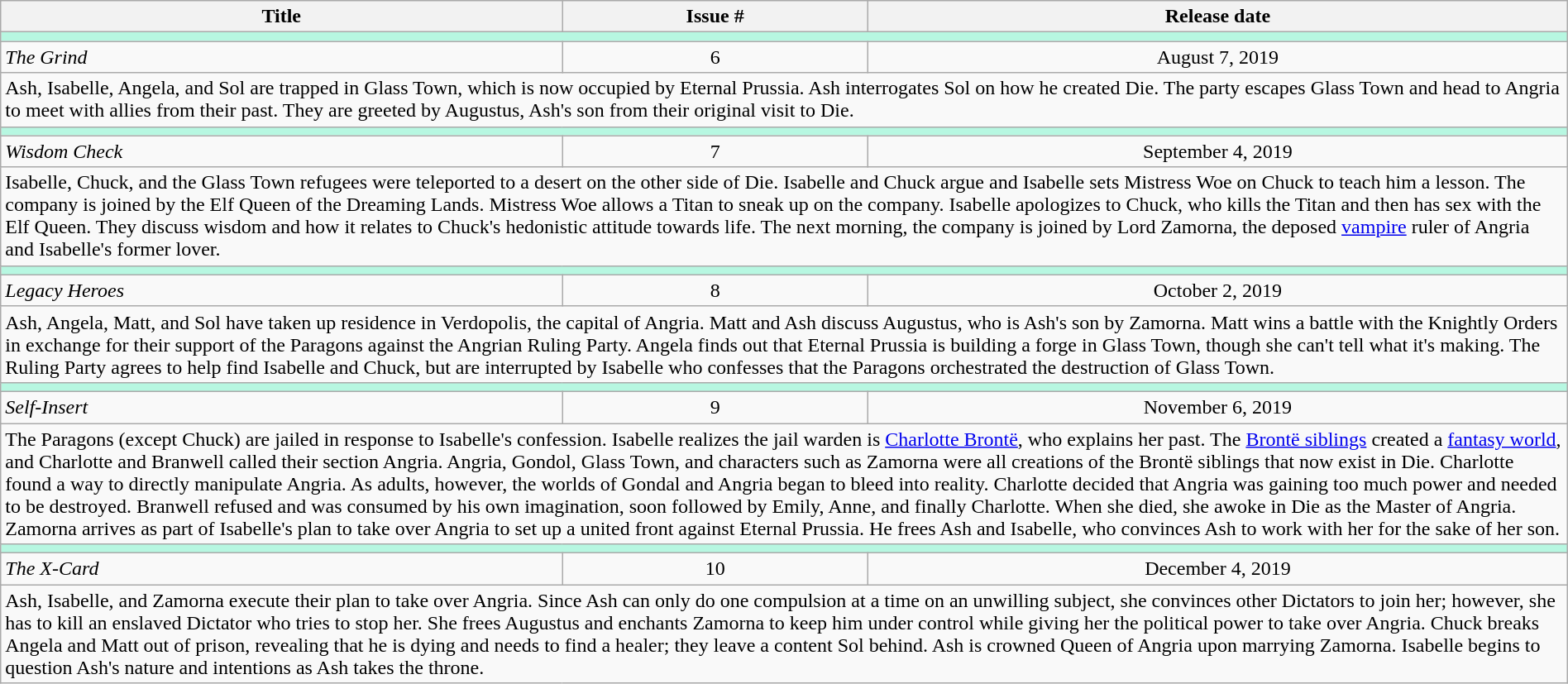<table class="wikitable" style="width:100%;">
<tr>
<th>Title</th>
<th>Issue #</th>
<th>Release date</th>
</tr>
<tr>
<td colspan="6" style="background:#B7F7E1;"></td>
</tr>
<tr>
<td><em>The Grind</em></td>
<td style="text-align:center;">6</td>
<td style="text-align:center;">August 7, 2019</td>
</tr>
<tr>
<td colspan="6">Ash, Isabelle, Angela, and Sol are trapped in Glass Town, which is now occupied by Eternal Prussia. Ash interrogates Sol on how he created Die. The party escapes Glass Town and head to Angria to meet with allies from their past. They are greeted by Augustus, Ash's son from their original visit to Die.</td>
</tr>
<tr>
<td colspan="6" style="background:#B7F7E1;"></td>
</tr>
<tr>
<td><em>Wisdom Check</em></td>
<td style="text-align:center;">7</td>
<td style="text-align:center;">September 4, 2019</td>
</tr>
<tr>
<td colspan="6">Isabelle, Chuck, and the Glass Town refugees were teleported to a desert on the other side of Die. Isabelle and Chuck argue and Isabelle sets Mistress Woe on Chuck to teach him a lesson. The company is joined by the Elf Queen of the Dreaming Lands. Mistress Woe allows a Titan to sneak up on the company. Isabelle apologizes to Chuck, who kills the Titan and then has sex with the Elf Queen. They discuss wisdom and how it relates to Chuck's hedonistic attitude towards life. The next morning, the company is joined by Lord Zamorna, the deposed <a href='#'>vampire</a> ruler of Angria and Isabelle's former lover.</td>
</tr>
<tr>
<td colspan="6" style="background:#B7F7E1;"></td>
</tr>
<tr>
<td><em>Legacy Heroes</em></td>
<td style="text-align:center;">8</td>
<td style="text-align:center;">October 2, 2019</td>
</tr>
<tr>
<td colspan="6">Ash, Angela, Matt, and Sol have taken up residence in Verdopolis, the capital of Angria. Matt and Ash discuss Augustus, who is Ash's son by Zamorna. Matt wins a battle with the Knightly Orders in exchange for their support of the Paragons against the Angrian Ruling Party. Angela finds out that Eternal Prussia is building a forge in Glass Town, though she can't tell what it's making. The Ruling Party agrees to help find Isabelle and Chuck, but are interrupted by Isabelle who confesses that the Paragons orchestrated the destruction of Glass Town.</td>
</tr>
<tr>
<td colspan="6" style="background:#B7F7E1;"></td>
</tr>
<tr>
<td><em>Self-Insert</em></td>
<td style="text-align:center;">9</td>
<td style="text-align:center;">November 6, 2019</td>
</tr>
<tr>
<td colspan="6">The Paragons (except Chuck) are jailed in response to Isabelle's confession. Isabelle realizes the jail warden is <a href='#'>Charlotte Brontë</a>, who explains her past. The <a href='#'>Brontë siblings</a> created a <a href='#'>fantasy world</a>, and Charlotte and Branwell called their section Angria. Angria, Gondol, Glass Town, and characters such as Zamorna were all creations of the Brontë siblings that now exist in Die. Charlotte found a way to directly manipulate Angria. As adults, however, the worlds of Gondal and Angria began to bleed into reality. Charlotte decided that Angria was gaining too much power and needed to be destroyed. Branwell refused and was consumed by his own imagination, soon followed by Emily, Anne, and finally Charlotte. When she died, she awoke in Die as the Master of Angria. Zamorna arrives as part of Isabelle's plan to take over Angria to set up a united front against Eternal Prussia. He frees Ash and Isabelle, who convinces Ash to work with her for the sake of her son.</td>
</tr>
<tr>
<td colspan="6" style="background:#B7F7E1;"></td>
</tr>
<tr>
<td><em>The X-Card</em></td>
<td style="text-align:center;">10</td>
<td style="text-align:center;">December 4, 2019</td>
</tr>
<tr>
<td colspan="6">Ash, Isabelle, and Zamorna execute their plan to take over Angria. Since Ash can only do one compulsion at a time on an unwilling subject, she convinces other Dictators to join her; however, she has to kill an enslaved Dictator who tries to stop her. She frees Augustus and enchants Zamorna to keep him under control while giving her the political power to take over Angria. Chuck breaks Angela and Matt out of prison, revealing that he is dying and needs to find a healer; they leave a content Sol behind. Ash is crowned Queen of Angria upon marrying Zamorna. Isabelle begins to question Ash's nature and intentions as Ash takes the throne.</td>
</tr>
</table>
